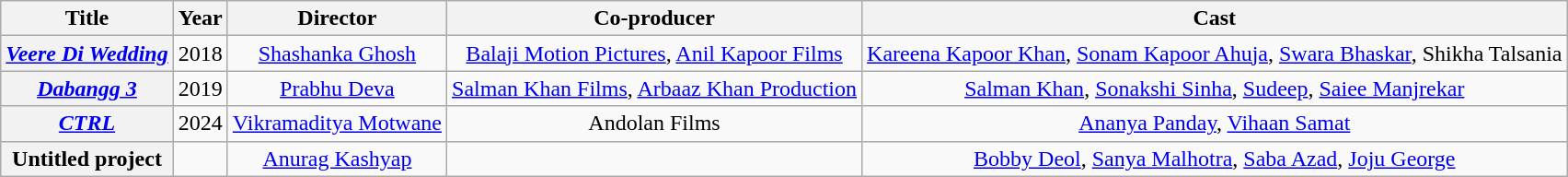<table class="wikitable plainrowheaders sortable" style="text-align: center;">
<tr>
<th scope="col">Title</th>
<th scope="col">Year</th>
<th scope="col">Director</th>
<th scope = "col">Co-producer</th>
<th scope="col">Cast</th>
</tr>
<tr>
<th scope="row"><em><a href='#'>Veere Di Wedding</a></em></th>
<td>2018</td>
<td><a href='#'>Shashanka Ghosh</a></td>
<td><a href='#'>Balaji Motion Pictures</a>, <a href='#'>Anil Kapoor Films</a></td>
<td><a href='#'>Kareena Kapoor Khan</a>, <a href='#'>Sonam Kapoor Ahuja</a>, <a href='#'>Swara Bhaskar</a>, Shikha Talsania</td>
</tr>
<tr>
<th scope="row"><em><a href='#'>Dabangg 3</a></em></th>
<td>2019</td>
<td><a href='#'>Prabhu Deva</a></td>
<td><a href='#'>Salman Khan Films</a>, <a href='#'>Arbaaz Khan Production</a></td>
<td><a href='#'>Salman Khan</a>, <a href='#'>Sonakshi Sinha</a>, <a href='#'>Sudeep</a>, <a href='#'>Saiee Manjrekar</a></td>
</tr>
<tr>
<th scope="row"><em><a href='#'>CTRL</a></em></th>
<td>2024</td>
<td><a href='#'>Vikramaditya Motwane</a></td>
<td>Andolan Films</td>
<td><a href='#'>Ananya Panday</a>, <a href='#'>Vihaan Samat</a></td>
</tr>
<tr>
<th scope="row">Untitled project </th>
<td></td>
<td><a href='#'>Anurag Kashyap</a></td>
<td></td>
<td><a href='#'>Bobby Deol</a>, <a href='#'>Sanya Malhotra</a>, <a href='#'>Saba Azad</a>, <a href='#'>Joju George</a></td>
</tr>
</table>
